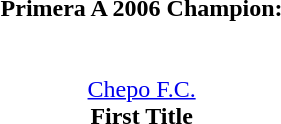<table width=95%>
<tr align=center>
<td><strong>Primera A 2006 Champion:<br><br><br></strong><a href='#'>Chepo F.C.</a><br><strong>First Title</strong></td>
</tr>
</table>
